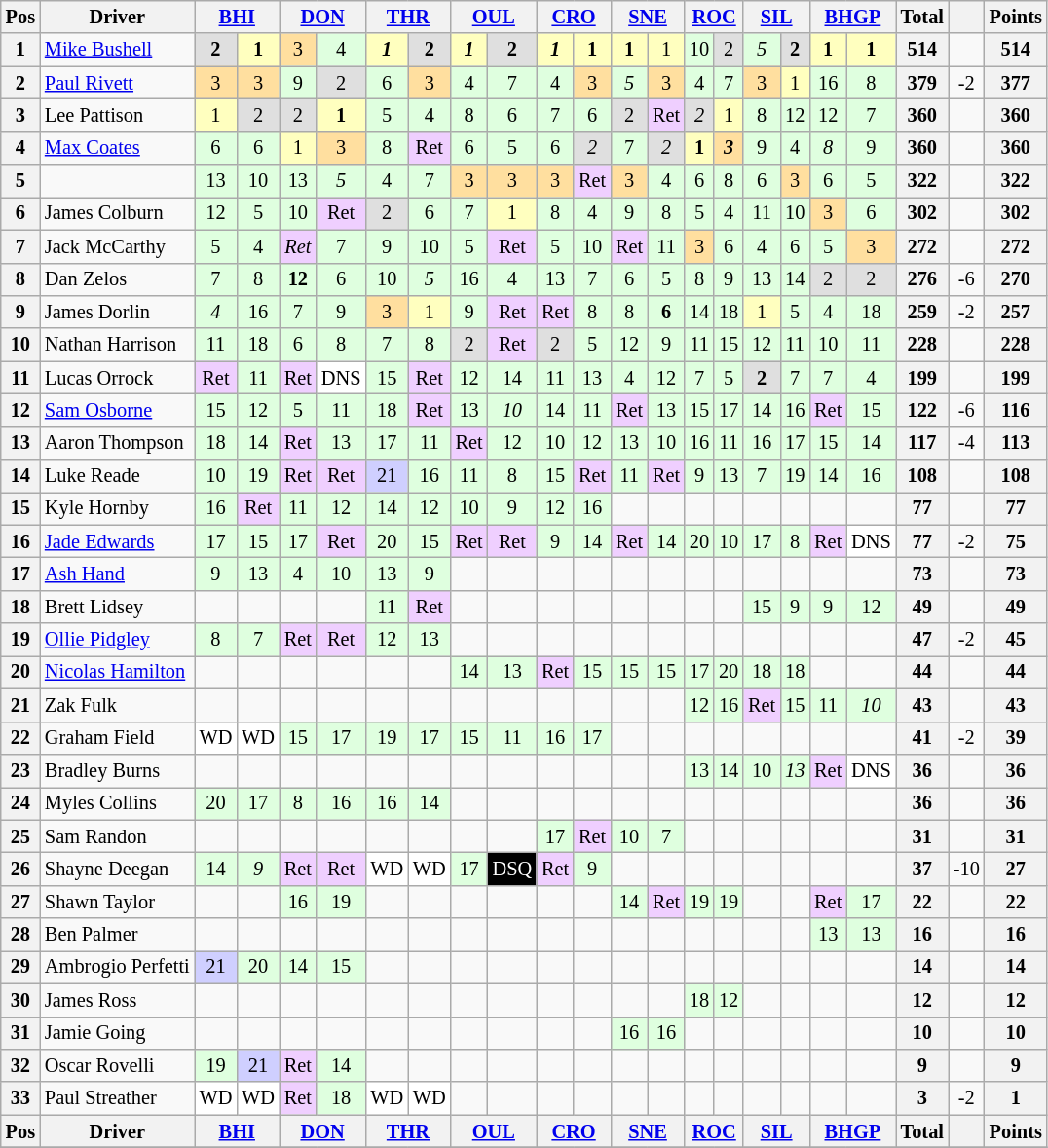<table class="wikitable" style="font-size: 85%; text-align: center;">
<tr valign="top">
<th valign="middle">Pos</th>
<th valign="middle">Driver</th>
<th colspan="2"><a href='#'>BHI</a></th>
<th colspan="2"><a href='#'>DON</a></th>
<th colspan="2"><a href='#'>THR</a></th>
<th colspan="2"><a href='#'>OUL</a></th>
<th colspan="2"><a href='#'>CRO</a></th>
<th colspan="2"><a href='#'>SNE</a></th>
<th colspan="2"><a href='#'>ROC</a></th>
<th colspan="2"><a href='#'>SIL</a></th>
<th colspan="2"><a href='#'>BHGP</a></th>
<th valign=middle>Total</th>
<th valign=middle></th>
<th valign=middle>Points</th>
</tr>
<tr>
<th>1</th>
<td align=left> <a href='#'>Mike Bushell</a></td>
<td style="background:#DFDFDF;"><strong>2</strong></td>
<td style="background:#FFFFBF;"><strong>1</strong></td>
<td style="background:#FFDF9F;">3</td>
<td style="background:#DFFFDF;">4</td>
<td style="background:#FFFFBF;"><strong><em>1</em></strong></td>
<td style="background:#DFDFDF;"><strong>2</strong></td>
<td style="background:#FFFFBF;"><strong><em>1</em></strong></td>
<td style="background:#DFDFDF;"><strong>2</strong></td>
<td style="background:#FFFFBF;"><strong><em>1</em></strong></td>
<td style="background:#FFFFBF;"><strong>1</strong></td>
<td style="background:#FFFFBF;"><strong>1</strong></td>
<td style="background:#FFFFBF;">1</td>
<td style="background:#DFFFDF;">10</td>
<td style="background:#DFDFDF;">2</td>
<td style="background:#DFFFDF;"><em>5</em></td>
<td style="background:#DFDFDF;"><strong>2</strong></td>
<td style="background:#FFFFBF;"><strong>1</strong></td>
<td style="background:#FFFFBF;"><strong>1</strong></td>
<th>514</th>
<td></td>
<th>514</th>
</tr>
<tr>
<th>2</th>
<td align=left> <a href='#'>Paul Rivett</a></td>
<td style="background:#FFDF9F;">3</td>
<td style="background:#FFDF9F;">3</td>
<td style="background:#DFFFDF;">9</td>
<td style="background:#DFDFDF;">2</td>
<td style="background:#DFFFDF;">6</td>
<td style="background:#FFDF9F;">3</td>
<td style="background:#DFFFDF;">4</td>
<td style="background:#DFFFDF;">7</td>
<td style="background:#DFFFDF;">4</td>
<td style="background:#FFDF9F;">3</td>
<td style="background:#DFFFDF;"><em>5</em></td>
<td style="background:#FFDF9F;">3</td>
<td style="background:#DFFFDF;">4</td>
<td style="background:#DFFFDF;">7</td>
<td style="background:#FFDF9F;">3</td>
<td style="background:#FFFFBF;">1</td>
<td style="background:#DFFFDF;">16</td>
<td style="background:#DFFFDF;">8</td>
<th>379</th>
<td>-2</td>
<th>377</th>
</tr>
<tr>
<th>3</th>
<td align=left> Lee Pattison</td>
<td style="background:#FFFFBF;">1</td>
<td style="background:#DFDFDF;">2</td>
<td style="background:#DFDFDF;">2</td>
<td style="background:#FFFFBF;"><strong>1</strong></td>
<td style="background:#DFFFDF;">5</td>
<td style="background:#DFFFDF;">4</td>
<td style="background:#DFFFDF;">8</td>
<td style="background:#DFFFDF;">6</td>
<td style="background:#DFFFDF;">7</td>
<td style="background:#DFFFDF;">6</td>
<td style="background:#DFDFDF;">2</td>
<td style="background:#EFCFFF;">Ret</td>
<td style="background:#DFDFDF;"><em>2</em></td>
<td style="background:#FFFFBF;">1</td>
<td style="background:#DFFFDF;">8</td>
<td style="background:#DFFFDF;">12</td>
<td style="background:#DFFFDF;">12</td>
<td style="background:#DFFFDF;">7</td>
<th>360</th>
<td></td>
<th>360</th>
</tr>
<tr>
<th>4</th>
<td align=left> <a href='#'>Max Coates</a></td>
<td style="background:#DFFFDF;">6</td>
<td style="background:#DFFFDF;">6</td>
<td style="background:#FFFFBF;">1</td>
<td style="background:#FFDF9F;">3</td>
<td style="background:#DFFFDF;">8</td>
<td style="background:#EFCFFF;">Ret</td>
<td style="background:#DFFFDF;">6</td>
<td style="background:#DFFFDF;">5</td>
<td style="background:#DFFFDF;">6</td>
<td style="background:#DFDFDF;"><em>2</em></td>
<td style="background:#DFFFDF;">7</td>
<td style="background:#DFDFDF;"><em>2</em></td>
<td style="background:#FFFFBF;"><strong>1</strong></td>
<td style="background:#FFDF9F;"><strong><em>3</em></strong></td>
<td style="background:#DFFFDF;">9</td>
<td style="background:#DFFFDF;">4</td>
<td style="background:#DFFFDF;"><em>8</em></td>
<td style="background:#DFFFDF;">9</td>
<th>360</th>
<td></td>
<th>360</th>
</tr>
<tr>
<th>5</th>
<td align=left></td>
<td style="background:#DFFFDF;">13</td>
<td style="background:#DFFFDF;">10</td>
<td style="background:#DFFFDF;">13</td>
<td style="background:#DFFFDF;"><em>5</em></td>
<td style="background:#DFFFDF;">4</td>
<td style="background:#DFFFDF;">7</td>
<td style="background:#FFDF9F;">3</td>
<td style="background:#FFDF9F;">3</td>
<td style="background:#FFDF9F;">3</td>
<td style="background:#EFCFFF;">Ret</td>
<td style="background:#FFDF9F;">3</td>
<td style="background:#DFFFDF;">4</td>
<td style="background:#DFFFDF;">6</td>
<td style="background:#DFFFDF;">8</td>
<td style="background:#DFFFDF;">6</td>
<td style="background:#FFDF9F;">3</td>
<td style="background:#DFFFDF;">6</td>
<td style="background:#DFFFDF;">5</td>
<th>322</th>
<td></td>
<th>322</th>
</tr>
<tr>
<th>6</th>
<td align=left> James Colburn</td>
<td style="background:#DFFFDF;">12</td>
<td style="background:#DFFFDF;">5</td>
<td style="background:#DFFFDF;">10</td>
<td style="background:#EFCFFF;">Ret</td>
<td style="background:#DFDFDF;">2</td>
<td style="background:#DFFFDF;">6</td>
<td style="background:#DFFFDF;">7</td>
<td style="background:#FFFFBF;">1</td>
<td style="background:#DFFFDF;">8</td>
<td style="background:#DFFFDF;">4</td>
<td style="background:#DFFFDF;">9</td>
<td style="background:#DFFFDF;">8</td>
<td style="background:#DFFFDF;">5</td>
<td style="background:#DFFFDF;">4</td>
<td style="background:#DFFFDF;">11</td>
<td style="background:#DFFFDF;">10</td>
<td style="background:#FFDF9F;">3</td>
<td style="background:#DFFFDF;">6</td>
<th>302</th>
<td></td>
<th>302</th>
</tr>
<tr>
<th>7</th>
<td align=left> Jack McCarthy</td>
<td style="background:#DFFFDF;">5</td>
<td style="background:#DFFFDF;">4</td>
<td style="background:#EFCFFF;"><em>Ret</em></td>
<td style="background:#DFFFDF;">7</td>
<td style="background:#DFFFDF;">9</td>
<td style="background:#DFFFDF;">10</td>
<td style="background:#DFFFDF;">5</td>
<td style="background:#EFCFFF;">Ret</td>
<td style="background:#DFFFDF;">5</td>
<td style="background:#DFFFDF;">10</td>
<td style="background:#EFCFFF;">Ret</td>
<td style="background:#DFFFDF;">11</td>
<td style="background:#FFDF9F;">3</td>
<td style="background:#DFFFDF;">6</td>
<td style="background:#DFFFDF;">4</td>
<td style="background:#DFFFDF;">6</td>
<td style="background:#DFFFDF;">5</td>
<td style="background:#FFDF9F;">3</td>
<th>272</th>
<td></td>
<th>272</th>
</tr>
<tr>
<th>8</th>
<td align=left> Dan Zelos</td>
<td style="background:#DFFFDF;">7</td>
<td style="background:#DFFFDF;">8</td>
<td style="background:#DFFFDF;"><strong>12</strong></td>
<td style="background:#DFFFDF;">6</td>
<td style="background:#DFFFDF;">10</td>
<td style="background:#DFFFDF;"><em>5</em></td>
<td style="background:#DFFFDF;">16</td>
<td style="background:#DFFFDF;">4</td>
<td style="background:#DFFFDF;">13</td>
<td style="background:#DFFFDF;">7</td>
<td style="background:#DFFFDF;">6</td>
<td style="background:#DFFFDF;">5</td>
<td style="background:#DFFFDF;">8</td>
<td style="background:#DFFFDF;">9</td>
<td style="background:#DFFFDF;">13</td>
<td style="background:#DFFFDF;">14</td>
<td style="background:#DFDFDF;">2</td>
<td style="background:#DFDFDF;">2</td>
<th>276</th>
<td>-6</td>
<th>270</th>
</tr>
<tr>
<th>9</th>
<td align=left> James Dorlin</td>
<td style="background:#DFFFDF;"><em>4</em></td>
<td style="background:#DFFFDF;">16</td>
<td style="background:#DFFFDF;">7</td>
<td style="background:#DFFFDF;">9</td>
<td style="background:#FFDF9F;">3</td>
<td style="background:#FFFFBF;">1</td>
<td style="background:#DFFFDF;">9</td>
<td style="background:#EFCFFF;">Ret</td>
<td style="background:#EFCFFF;">Ret</td>
<td style="background:#DFFFDF;">8</td>
<td style="background:#DFFFDF;">8</td>
<td style="background:#DFFFDF;"><strong>6</strong></td>
<td style="background:#DFFFDF;">14</td>
<td style="background:#DFFFDF;">18</td>
<td style="background:#FFFFBF;">1</td>
<td style="background:#DFFFDF;">5</td>
<td style="background:#DFFFDF;">4</td>
<td style="background:#DFFFDF;">18</td>
<th>259</th>
<td>-2</td>
<th>257</th>
</tr>
<tr>
<th>10</th>
<td align=left> Nathan Harrison</td>
<td style="background:#DFFFDF;">11</td>
<td style="background:#DFFFDF;">18</td>
<td style="background:#DFFFDF;">6</td>
<td style="background:#DFFFDF;">8</td>
<td style="background:#DFFFDF;">7</td>
<td style="background:#DFFFDF;">8</td>
<td style="background:#DFDFDF;">2</td>
<td style="background:#EFCFFF;">Ret</td>
<td style="background:#DFDFDF;">2</td>
<td style="background:#DFFFDF;">5</td>
<td style="background:#DFFFDF;">12</td>
<td style="background:#DFFFDF;">9</td>
<td style="background:#DFFFDF;">11</td>
<td style="background:#DFFFDF;">15</td>
<td style="background:#DFFFDF;">12</td>
<td style="background:#DFFFDF;">11</td>
<td style="background:#DFFFDF;">10</td>
<td style="background:#DFFFDF;">11</td>
<th>228</th>
<td></td>
<th>228</th>
</tr>
<tr>
<th>11</th>
<td align=left> Lucas Orrock</td>
<td style="background:#EFCFFF;">Ret</td>
<td style="background:#DFFFDF;">11</td>
<td style="background:#EFCFFF;">Ret</td>
<td style="background:#FFFFFF;">DNS</td>
<td style="background:#DFFFDF;">15</td>
<td style="background:#EFCFFF;">Ret</td>
<td style="background:#DFFFDF;">12</td>
<td style="background:#DFFFDF;">14</td>
<td style="background:#DFFFDF;">11</td>
<td style="background:#DFFFDF;">13</td>
<td style="background:#DFFFDF;">4</td>
<td style="background:#DFFFDF;">12</td>
<td style="background:#DFFFDF;">7</td>
<td style="background:#DFFFDF;">5</td>
<td style="background:#DFDFDF;"><strong>2</strong></td>
<td style="background:#DFFFDF;">7</td>
<td style="background:#DFFFDF;">7</td>
<td style="background:#DFFFDF;">4</td>
<th>199</th>
<td></td>
<th>199</th>
</tr>
<tr>
<th>12</th>
<td align=left> <a href='#'>Sam Osborne</a></td>
<td style="background:#DFFFDF;">15</td>
<td style="background:#DFFFDF;">12</td>
<td style="background:#DFFFDF;">5</td>
<td style="background:#DFFFDF;">11</td>
<td style="background:#DFFFDF;">18</td>
<td style="background:#EFCFFF;">Ret</td>
<td style="background:#DFFFDF;">13</td>
<td style="background:#DFFFDF;"><em>10</em></td>
<td style="background:#DFFFDF;">14</td>
<td style="background:#DFFFDF;">11</td>
<td style="background:#EFCFFF;">Ret</td>
<td style="background:#DFFFDF;">13</td>
<td style="background:#DFFFDF;">15</td>
<td style="background:#DFFFDF;">17</td>
<td style="background:#DFFFDF;">14</td>
<td style="background:#DFFFDF;">16</td>
<td style="background:#EFCFFF;">Ret</td>
<td style="background:#DFFFDF;">15</td>
<th>122</th>
<td>-6</td>
<th>116</th>
</tr>
<tr>
<th>13</th>
<td align=left> Aaron Thompson</td>
<td style="background:#DFFFDF;">18</td>
<td style="background:#DFFFDF;">14</td>
<td style="background:#EFCFFF;">Ret</td>
<td style="background:#DFFFDF;">13</td>
<td style="background:#DFFFDF;">17</td>
<td style="background:#DFFFDF;">11</td>
<td style="background:#EFCFFF;">Ret</td>
<td style="background:#DFFFDF;">12</td>
<td style="background:#DFFFDF;">10</td>
<td style="background:#DFFFDF;">12</td>
<td style="background:#DFFFDF;">13</td>
<td style="background:#DFFFDF;">10</td>
<td style="background:#DFFFDF;">16</td>
<td style="background:#DFFFDF;">11</td>
<td style="background:#DFFFDF;">16</td>
<td style="background:#DFFFDF;">17</td>
<td style="background:#DFFFDF;">15</td>
<td style="background:#DFFFDF;">14</td>
<th>117</th>
<td>-4</td>
<th>113</th>
</tr>
<tr>
<th>14</th>
<td align=left> Luke Reade</td>
<td style="background:#DFFFDF;">10</td>
<td style="background:#DFFFDF;">19</td>
<td style="background:#EFCFFF;">Ret</td>
<td style="background:#EFCFFF;">Ret</td>
<td style="background:#CFCFFF;">21</td>
<td style="background:#DFFFDF;">16</td>
<td style="background:#DFFFDF;">11</td>
<td style="background:#DFFFDF;">8</td>
<td style="background:#DFFFDF;">15</td>
<td style="background:#EFCFFF;">Ret</td>
<td style="background:#DFFFDF;">11</td>
<td style="background:#EFCFFF;">Ret</td>
<td style="background:#DFFFDF;">9</td>
<td style="background:#DFFFDF;">13</td>
<td style="background:#DFFFDF;">7</td>
<td style="background:#DFFFDF;">19</td>
<td style="background:#DFFFDF;">14</td>
<td style="background:#DFFFDF;">16</td>
<th>108</th>
<td></td>
<th>108</th>
</tr>
<tr>
<th>15</th>
<td align=left> Kyle Hornby</td>
<td style="background:#DFFFDF;">16</td>
<td style="background:#EFCFFF;">Ret</td>
<td style="background:#DFFFDF;">11</td>
<td style="background:#DFFFDF;">12</td>
<td style="background:#DFFFDF;">14</td>
<td style="background:#DFFFDF;">12</td>
<td style="background:#DFFFDF;">10</td>
<td style="background:#DFFFDF;">9</td>
<td style="background:#DFFFDF;">12</td>
<td style="background:#DFFFDF;">16</td>
<td></td>
<td></td>
<td></td>
<td></td>
<td></td>
<td></td>
<td></td>
<td></td>
<th>77</th>
<td></td>
<th>77</th>
</tr>
<tr>
<th>16</th>
<td align=left> <a href='#'>Jade Edwards</a></td>
<td style="background:#DFFFDF;">17</td>
<td style="background:#DFFFDF;">15</td>
<td style="background:#DFFFDF;">17</td>
<td style="background:#EFCFFF;">Ret</td>
<td style="background:#DFFFDF;">20</td>
<td style="background:#DFFFDF;">15</td>
<td style="background:#EFCFFF;">Ret</td>
<td style="background:#EFCFFF;">Ret</td>
<td style="background:#DFFFDF;">9</td>
<td style="background:#DFFFDF;">14</td>
<td style="background:#EFCFFF;">Ret</td>
<td style="background:#DFFFDF;">14</td>
<td style="background:#DFFFDF;">20</td>
<td style="background:#DFFFDF;">10</td>
<td style="background:#DFFFDF;">17</td>
<td style="background:#DFFFDF;">8</td>
<td style="background:#EFCFFF;">Ret</td>
<td style="background:#FFFFFF;">DNS</td>
<th>77</th>
<td>-2</td>
<th>75</th>
</tr>
<tr>
<th>17</th>
<td align=left> <a href='#'>Ash Hand</a></td>
<td style="background:#DFFFDF;">9</td>
<td style="background:#DFFFDF;">13</td>
<td style="background:#DFFFDF;">4</td>
<td style="background:#DFFFDF;">10</td>
<td style="background:#DFFFDF;">13</td>
<td style="background:#DFFFDF;">9</td>
<td></td>
<td></td>
<td></td>
<td></td>
<td></td>
<td></td>
<td></td>
<td></td>
<td></td>
<td></td>
<td></td>
<td></td>
<th>73</th>
<td></td>
<th>73</th>
</tr>
<tr>
<th>18</th>
<td align=left> Brett Lidsey</td>
<td></td>
<td></td>
<td></td>
<td></td>
<td style="background:#DFFFDF;">11</td>
<td style="background:#EFCFFF;">Ret</td>
<td></td>
<td></td>
<td></td>
<td></td>
<td></td>
<td></td>
<td></td>
<td></td>
<td style="background:#DFFFDF;">15</td>
<td style="background:#DFFFDF;">9</td>
<td style="background:#DFFFDF;">9</td>
<td style="background:#DFFFDF;">12</td>
<th>49</th>
<td></td>
<th>49</th>
</tr>
<tr>
<th>19</th>
<td align=left> <a href='#'>Ollie Pidgley</a></td>
<td style="background:#DFFFDF;">8</td>
<td style="background:#DFFFDF;">7</td>
<td style="background:#EFCFFF;">Ret</td>
<td style="background:#EFCFFF;">Ret</td>
<td style="background:#DFFFDF;">12</td>
<td style="background:#DFFFDF;">13</td>
<td></td>
<td></td>
<td></td>
<td></td>
<td></td>
<td></td>
<td></td>
<td></td>
<td></td>
<td></td>
<td></td>
<td></td>
<th>47</th>
<td>-2</td>
<th>45</th>
</tr>
<tr>
<th>20</th>
<td align=left> <a href='#'>Nicolas Hamilton</a></td>
<td></td>
<td></td>
<td></td>
<td></td>
<td></td>
<td></td>
<td style="background:#DFFFDF;">14</td>
<td style="background:#DFFFDF;">13</td>
<td style="background:#EFCFFF;">Ret</td>
<td style="background:#DFFFDF;">15</td>
<td style="background:#DFFFDF;">15</td>
<td style="background:#DFFFDF;">15</td>
<td style="background:#DFFFDF;">17</td>
<td style="background:#DFFFDF;">20</td>
<td style="background:#DFFFDF;">18</td>
<td style="background:#DFFFDF;">18</td>
<td></td>
<td></td>
<th>44</th>
<td></td>
<th>44</th>
</tr>
<tr>
<th>21</th>
<td align=left> Zak Fulk</td>
<td></td>
<td></td>
<td></td>
<td></td>
<td></td>
<td></td>
<td></td>
<td></td>
<td></td>
<td></td>
<td></td>
<td></td>
<td style="background:#DFFFDF;">12</td>
<td style="background:#DFFFDF;">16</td>
<td style="background:#EFCFFF;">Ret</td>
<td style="background:#DFFFDF;">15</td>
<td style="background:#DFFFDF;">11</td>
<td style="background:#DFFFDF;"><em>10</em></td>
<th>43</th>
<td></td>
<th>43</th>
</tr>
<tr>
<th>22</th>
<td align=left> Graham Field</td>
<td style="background:#FFFFFF;">WD</td>
<td style="background:#FFFFFF;">WD</td>
<td style="background:#DFFFDF;">15</td>
<td style="background:#DFFFDF;">17</td>
<td style="background:#DFFFDF;">19</td>
<td style="background:#DFFFDF;">17</td>
<td style="background:#DFFFDF;">15</td>
<td style="background:#DFFFDF;">11</td>
<td style="background:#DFFFDF;">16</td>
<td style="background:#DFFFDF;">17</td>
<td></td>
<td></td>
<td></td>
<td></td>
<td></td>
<td></td>
<td></td>
<td></td>
<th>41</th>
<td>-2</td>
<th>39</th>
</tr>
<tr>
<th>23</th>
<td align=left> Bradley Burns</td>
<td></td>
<td></td>
<td></td>
<td></td>
<td></td>
<td></td>
<td></td>
<td></td>
<td></td>
<td></td>
<td></td>
<td></td>
<td style="background:#DFFFDF;">13</td>
<td style="background:#DFFFDF;">14</td>
<td style="background:#DFFFDF;">10</td>
<td style="background:#DFFFDF;"><em>13</em></td>
<td style="background:#EFCFFF;">Ret</td>
<td style="background:#FFFFFF;">DNS</td>
<th>36</th>
<td></td>
<th>36</th>
</tr>
<tr>
<th>24</th>
<td align=left> Myles Collins</td>
<td style="background:#DFFFDF;">20</td>
<td style="background:#DFFFDF;">17</td>
<td style="background:#DFFFDF;">8</td>
<td style="background:#DFFFDF;">16</td>
<td style="background:#DFFFDF;">16</td>
<td style="background:#DFFFDF;">14</td>
<td></td>
<td></td>
<td></td>
<td></td>
<td></td>
<td></td>
<td></td>
<td></td>
<td></td>
<td></td>
<td></td>
<td></td>
<th>36</th>
<td></td>
<th>36</th>
</tr>
<tr>
<th>25</th>
<td align=left> Sam Randon</td>
<td></td>
<td></td>
<td></td>
<td></td>
<td></td>
<td></td>
<td></td>
<td></td>
<td style="background:#DFFFDF;">17</td>
<td style="background:#EFCFFF;">Ret</td>
<td style="background:#DFFFDF;">10</td>
<td style="background:#DFFFDF;">7</td>
<td></td>
<td></td>
<td></td>
<td></td>
<td></td>
<td></td>
<th>31</th>
<td></td>
<th>31</th>
</tr>
<tr>
<th>26</th>
<td align=left> Shayne Deegan</td>
<td style="background:#DFFFDF;">14</td>
<td style="background:#DFFFDF;"><em>9</em></td>
<td style="background:#EFCFFF;">Ret</td>
<td style="background:#EFCFFF;">Ret</td>
<td style="background:#FFFFFF;">WD</td>
<td style="background:#FFFFFF;">WD</td>
<td style="background:#DFFFDF;">17</td>
<td style="background:#000000; color:white;">DSQ</td>
<td style="background:#EFCFFF;">Ret</td>
<td style="background:#DFFFDF;">9</td>
<td></td>
<td></td>
<td></td>
<td></td>
<td></td>
<td></td>
<td></td>
<td></td>
<th>37</th>
<td>-10</td>
<th>27</th>
</tr>
<tr>
<th>27</th>
<td align=left> Shawn Taylor</td>
<td></td>
<td></td>
<td style="background:#DFFFDF;">16</td>
<td style="background:#DFFFDF;">19</td>
<td></td>
<td></td>
<td></td>
<td></td>
<td></td>
<td></td>
<td style="background:#DFFFDF;">14</td>
<td style="background:#EFCFFF;">Ret</td>
<td style="background:#DFFFDF;">19</td>
<td style="background:#DFFFDF;">19</td>
<td></td>
<td></td>
<td style="background:#EFCFFF;">Ret</td>
<td style="background:#DFFFDF;">17</td>
<th>22</th>
<td></td>
<th>22</th>
</tr>
<tr>
<th>28</th>
<td align=left> Ben Palmer</td>
<td></td>
<td></td>
<td></td>
<td></td>
<td></td>
<td></td>
<td></td>
<td></td>
<td></td>
<td></td>
<td></td>
<td></td>
<td></td>
<td></td>
<td></td>
<td></td>
<td style="background:#DFFFDF;">13</td>
<td style="background:#DFFFDF;">13</td>
<th>16</th>
<td></td>
<th>16</th>
</tr>
<tr>
<th>29</th>
<td align=left> Ambrogio Perfetti</td>
<td style="background:#CFCFFF;">21</td>
<td style="background:#DFFFDF;">20</td>
<td style="background:#DFFFDF;">14</td>
<td style="background:#DFFFDF;">15</td>
<td></td>
<td></td>
<td></td>
<td></td>
<td></td>
<td></td>
<td></td>
<td></td>
<td></td>
<td></td>
<td></td>
<td></td>
<td></td>
<td></td>
<th>14</th>
<td></td>
<th>14</th>
</tr>
<tr>
<th>30</th>
<td align=left> James Ross</td>
<td></td>
<td></td>
<td></td>
<td></td>
<td></td>
<td></td>
<td></td>
<td></td>
<td></td>
<td></td>
<td></td>
<td></td>
<td style="background:#DFFFDF;">18</td>
<td style="background:#DFFFDF;">12</td>
<td></td>
<td></td>
<td></td>
<td></td>
<th>12</th>
<td></td>
<th>12</th>
</tr>
<tr>
<th>31</th>
<td align=left> Jamie Going</td>
<td></td>
<td></td>
<td></td>
<td></td>
<td></td>
<td></td>
<td></td>
<td></td>
<td></td>
<td></td>
<td style="background:#DFFFDF;">16</td>
<td style="background:#DFFFDF;">16</td>
<td></td>
<td></td>
<td></td>
<td></td>
<td></td>
<td></td>
<th>10</th>
<td></td>
<th>10</th>
</tr>
<tr>
<th>32</th>
<td align=left> Oscar Rovelli</td>
<td style="background:#DFFFDF;">19</td>
<td style="background:#CFCFFF;">21</td>
<td style="background:#EFCFFF;">Ret</td>
<td style="background:#DFFFDF;">14</td>
<td></td>
<td></td>
<td></td>
<td></td>
<td></td>
<td></td>
<td></td>
<td></td>
<td></td>
<td></td>
<td></td>
<td></td>
<td></td>
<td></td>
<th>9</th>
<td></td>
<th>9</th>
</tr>
<tr>
<th>33</th>
<td align=left> Paul Streather</td>
<td style="background:#FFFFFF;">WD</td>
<td style="background:#FFFFFF;">WD</td>
<td style="background:#EFCFFF;">Ret</td>
<td style="background:#DFFFDF;">18</td>
<td style="background:#FFFFFF;">WD</td>
<td style="background:#FFFFFF;">WD</td>
<td></td>
<td></td>
<td></td>
<td></td>
<td></td>
<td></td>
<td></td>
<td></td>
<td></td>
<td></td>
<td></td>
<td></td>
<th>3</th>
<td>-2</td>
<th>1</th>
</tr>
<tr>
<th valign="middle">Pos</th>
<th valign="middle">Driver</th>
<th colspan="2"><a href='#'>BHI</a></th>
<th colspan="2"><a href='#'>DON</a></th>
<th colspan="2"><a href='#'>THR</a></th>
<th colspan="2"><a href='#'>OUL</a></th>
<th colspan="2"><a href='#'>CRO</a></th>
<th colspan="2"><a href='#'>SNE</a></th>
<th colspan="2"><a href='#'>ROC</a></th>
<th colspan="2"><a href='#'>SIL</a></th>
<th colspan="2"><a href='#'>BHGP</a></th>
<th valign=middle>Total</th>
<th valign=middle></th>
<th valign=middle>Points</th>
</tr>
<tr>
</tr>
</table>
